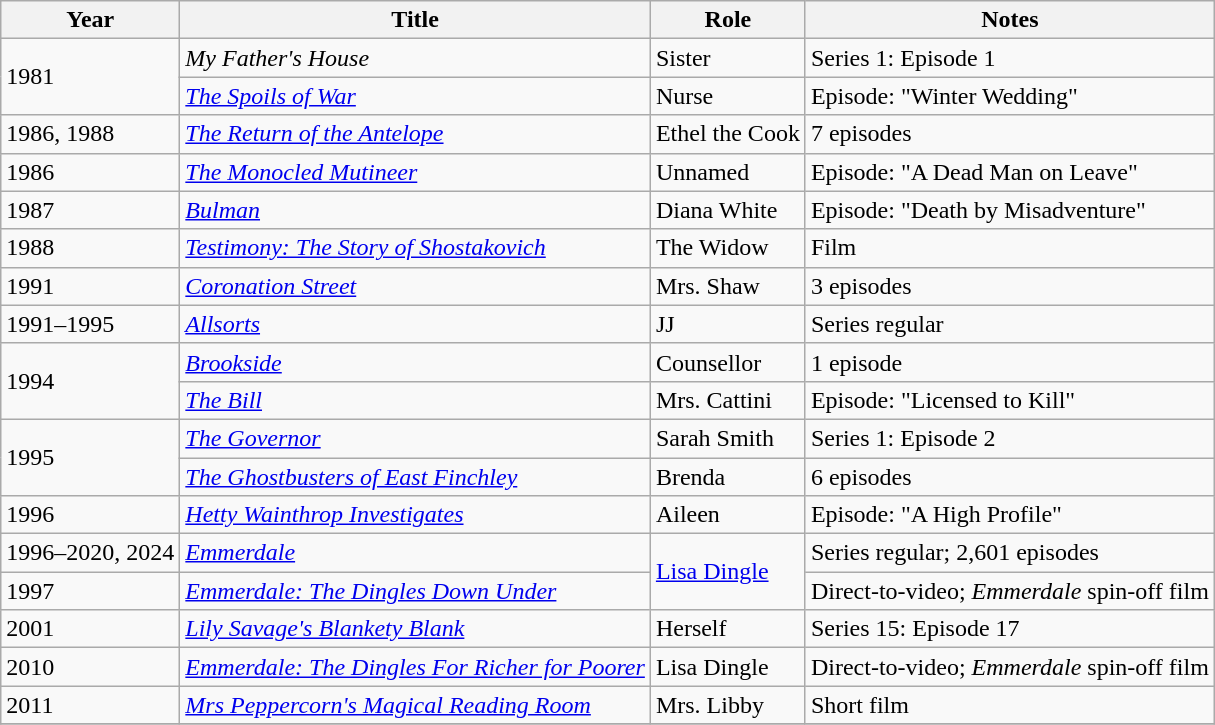<table class="wikitable sortable">
<tr>
<th>Year</th>
<th>Title</th>
<th>Role</th>
<th>Notes</th>
</tr>
<tr>
<td rowspan="2">1981</td>
<td><em>My Father's House</em></td>
<td>Sister</td>
<td>Series 1: Episode 1</td>
</tr>
<tr>
<td><em><a href='#'>The Spoils of War</a></em></td>
<td>Nurse</td>
<td>Episode: "Winter Wedding"</td>
</tr>
<tr>
<td>1986, 1988</td>
<td><em><a href='#'>The Return of the Antelope</a></em></td>
<td>Ethel the Cook</td>
<td>7 episodes</td>
</tr>
<tr>
<td>1986</td>
<td><em><a href='#'>The Monocled Mutineer</a></em></td>
<td>Unnamed</td>
<td>Episode: "A Dead Man on Leave"</td>
</tr>
<tr>
<td>1987</td>
<td><em><a href='#'>Bulman</a></em></td>
<td>Diana White</td>
<td>Episode: "Death by Misadventure"</td>
</tr>
<tr>
<td>1988</td>
<td><em><a href='#'>Testimony: The Story of Shostakovich</a></em></td>
<td>The Widow</td>
<td>Film</td>
</tr>
<tr>
<td>1991</td>
<td><em><a href='#'>Coronation Street</a></em></td>
<td>Mrs. Shaw</td>
<td>3 episodes</td>
</tr>
<tr>
<td>1991–1995</td>
<td><em><a href='#'>Allsorts</a></em></td>
<td>JJ</td>
<td>Series regular</td>
</tr>
<tr>
<td rowspan="2">1994</td>
<td><em><a href='#'>Brookside</a></em></td>
<td>Counsellor</td>
<td>1 episode</td>
</tr>
<tr>
<td><em><a href='#'>The Bill</a></em></td>
<td>Mrs. Cattini</td>
<td>Episode: "Licensed to Kill"</td>
</tr>
<tr>
<td rowspan="2">1995</td>
<td><em><a href='#'>The Governor</a></em></td>
<td>Sarah Smith</td>
<td>Series 1: Episode 2</td>
</tr>
<tr>
<td><em><a href='#'>The Ghostbusters of East Finchley</a></em></td>
<td>Brenda</td>
<td>6 episodes</td>
</tr>
<tr>
<td>1996</td>
<td><em><a href='#'>Hetty Wainthrop Investigates</a></em></td>
<td>Aileen</td>
<td>Episode: "A High Profile"</td>
</tr>
<tr>
<td>1996–2020, 2024</td>
<td><em><a href='#'>Emmerdale</a></em></td>
<td rowspan=2><a href='#'>Lisa Dingle</a></td>
<td>Series regular; 2,601 episodes</td>
</tr>
<tr>
<td>1997</td>
<td><em><a href='#'>Emmerdale: The Dingles Down Under</a></em></td>
<td>Direct-to-video; <em>Emmerdale</em> spin-off film</td>
</tr>
<tr>
<td>2001</td>
<td><em><a href='#'>Lily Savage's Blankety Blank</a></em></td>
<td>Herself</td>
<td>Series 15: Episode 17</td>
</tr>
<tr>
<td>2010</td>
<td><em><a href='#'>Emmerdale: The Dingles For Richer for Poorer</a></em></td>
<td>Lisa Dingle</td>
<td>Direct-to-video; <em>Emmerdale</em> spin-off film</td>
</tr>
<tr>
<td>2011</td>
<td><em><a href='#'>Mrs Peppercorn's Magical Reading Room</a></em></td>
<td>Mrs. Libby</td>
<td>Short film</td>
</tr>
<tr>
</tr>
</table>
